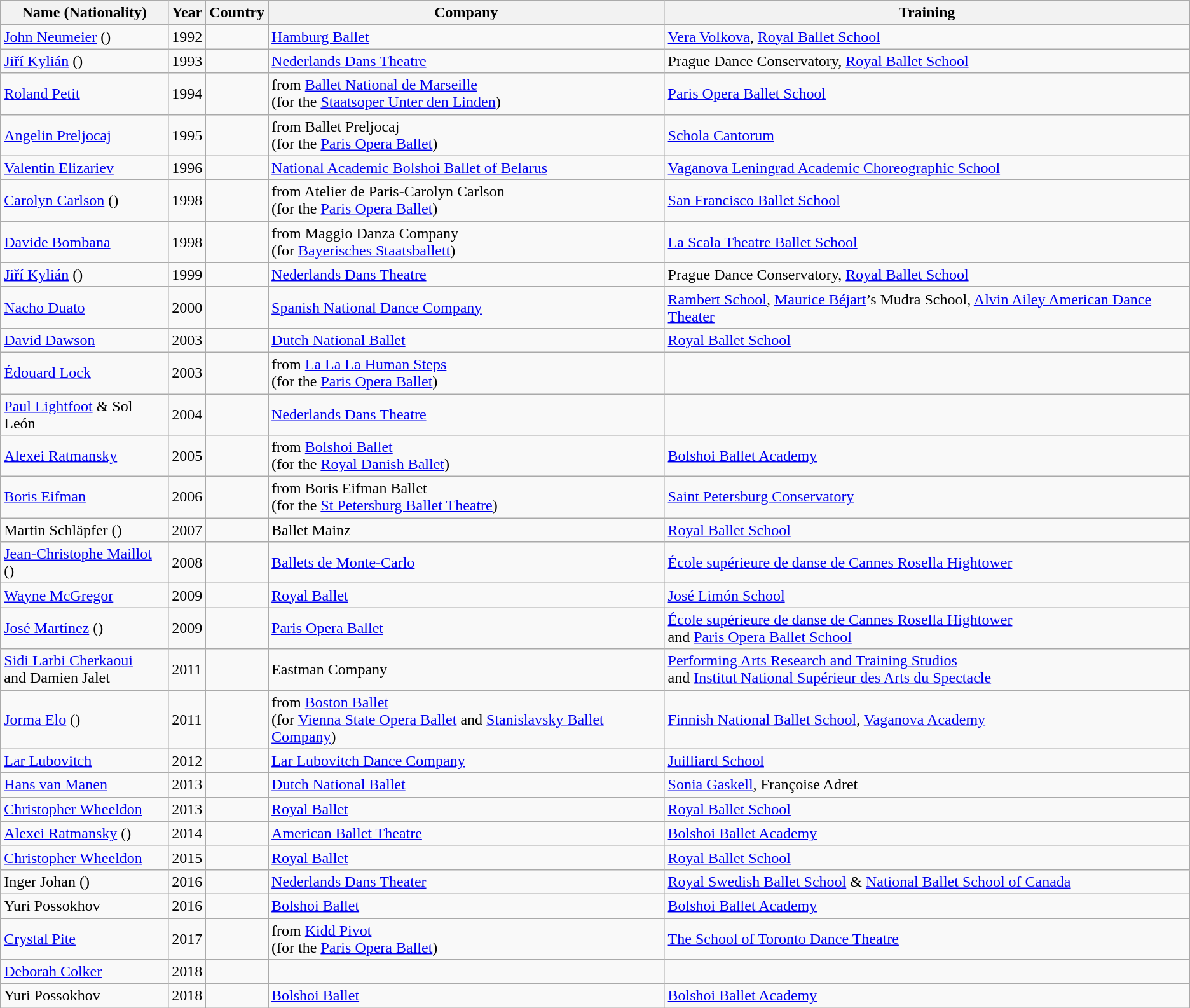<table class="wikitable">
<tr>
<th>Name (Nationality)</th>
<th>Year</th>
<th>Country</th>
<th>Company</th>
<th>Training</th>
</tr>
<tr>
<td><a href='#'>John Neumeier</a> ()</td>
<td>1992</td>
<td></td>
<td><a href='#'>Hamburg Ballet</a></td>
<td><a href='#'>Vera Volkova</a>, <a href='#'>Royal Ballet School</a></td>
</tr>
<tr>
<td><a href='#'>Jiří Kylián</a> ()</td>
<td>1993</td>
<td></td>
<td><a href='#'>Nederlands Dans Theatre</a></td>
<td>Prague Dance Conservatory, <a href='#'>Royal Ballet School</a></td>
</tr>
<tr>
<td><a href='#'>Roland Petit</a></td>
<td>1994</td>
<td></td>
<td>from <a href='#'>Ballet National de Marseille</a> <br> (for the <a href='#'>Staatsoper Unter den Linden</a>)</td>
<td><a href='#'>Paris Opera Ballet School</a></td>
</tr>
<tr>
<td><a href='#'>Angelin Preljocaj</a></td>
<td>1995</td>
<td></td>
<td>from Ballet Preljocaj <br> (for the <a href='#'>Paris Opera Ballet</a>)</td>
<td><a href='#'>Schola Cantorum</a></td>
</tr>
<tr>
<td><a href='#'>Valentin Elizariev</a></td>
<td>1996</td>
<td></td>
<td><a href='#'>National Academic Bolshoi Ballet of Belarus</a></td>
<td><a href='#'>Vaganova Leningrad Academic Choreographic School</a></td>
</tr>
<tr>
<td><a href='#'>Carolyn Carlson</a> ()</td>
<td>1998</td>
<td></td>
<td>from Atelier de Paris-Carolyn Carlson <br> (for the <a href='#'>Paris Opera Ballet</a>)</td>
<td><a href='#'>San Francisco Ballet School</a></td>
</tr>
<tr>
<td><a href='#'>Davide Bombana</a></td>
<td>1998</td>
<td></td>
<td>from Maggio Danza Company <br> (for <a href='#'>Bayerisches Staatsballett</a>)</td>
<td><a href='#'>La Scala Theatre Ballet School</a></td>
</tr>
<tr>
<td><a href='#'>Jiří Kylián</a> ()</td>
<td>1999</td>
<td></td>
<td><a href='#'>Nederlands Dans Theatre</a></td>
<td>Prague Dance Conservatory, <a href='#'>Royal Ballet School</a></td>
</tr>
<tr>
<td><a href='#'>Nacho Duato</a></td>
<td>2000</td>
<td></td>
<td><a href='#'>Spanish National Dance Company</a></td>
<td><a href='#'>Rambert School</a>, <a href='#'>Maurice Béjart</a>’s Mudra School, <a href='#'>Alvin Ailey American Dance Theater</a></td>
</tr>
<tr>
<td><a href='#'>David Dawson</a></td>
<td>2003</td>
<td></td>
<td><a href='#'>Dutch National Ballet</a></td>
<td><a href='#'>Royal Ballet School</a></td>
</tr>
<tr>
<td><a href='#'>Édouard Lock</a></td>
<td>2003</td>
<td></td>
<td>from <a href='#'>La La La Human Steps</a> <br> (for the <a href='#'>Paris Opera Ballet</a>)</td>
<td></td>
</tr>
<tr>
<td><a href='#'>Paul Lightfoot</a> & Sol León</td>
<td>2004</td>
<td></td>
<td><a href='#'>Nederlands Dans Theatre</a></td>
<td></td>
</tr>
<tr>
<td><a href='#'>Alexei Ratmansky</a></td>
<td>2005</td>
<td></td>
<td>from <a href='#'>Bolshoi Ballet</a> <br> (for the <a href='#'>Royal Danish Ballet</a>)</td>
<td><a href='#'>Bolshoi Ballet Academy</a></td>
</tr>
<tr>
<td><a href='#'>Boris Eifman</a></td>
<td>2006</td>
<td></td>
<td>from Boris Eifman Ballet <br> (for the <a href='#'>St Petersburg Ballet Theatre</a>)</td>
<td><a href='#'>Saint Petersburg Conservatory</a></td>
</tr>
<tr>
<td>Martin Schläpfer ()</td>
<td>2007</td>
<td></td>
<td>Ballet Mainz</td>
<td><a href='#'>Royal Ballet School</a></td>
</tr>
<tr>
<td><a href='#'>Jean-Christophe Maillot</a> ()</td>
<td>2008</td>
<td></td>
<td><a href='#'>Ballets de Monte-Carlo</a></td>
<td><a href='#'>École supérieure de danse de Cannes Rosella Hightower</a></td>
</tr>
<tr>
<td><a href='#'>Wayne McGregor</a></td>
<td>2009</td>
<td></td>
<td><a href='#'>Royal Ballet</a></td>
<td><a href='#'>José Limón School</a></td>
</tr>
<tr>
<td><a href='#'>José Martínez</a> ()</td>
<td>2009</td>
<td></td>
<td><a href='#'>Paris Opera Ballet</a></td>
<td><a href='#'>École supérieure de danse de Cannes Rosella Hightower</a> <br> and <a href='#'>Paris Opera Ballet School</a></td>
</tr>
<tr>
<td><a href='#'>Sidi Larbi Cherkaoui</a> <br> and Damien Jalet</td>
<td>2011</td>
<td></td>
<td>Eastman Company</td>
<td><a href='#'>Performing Arts Research and Training Studios</a> <br> and <a href='#'>Institut National Supérieur des Arts du Spectacle</a></td>
</tr>
<tr>
<td><a href='#'>Jorma Elo</a> ()</td>
<td>2011</td>
<td></td>
<td>from <a href='#'>Boston Ballet</a> <br> (for <a href='#'>Vienna State Opera Ballet</a> and <a href='#'>Stanislavsky Ballet Company</a>)</td>
<td><a href='#'>Finnish National Ballet School</a>, <a href='#'>Vaganova Academy</a></td>
</tr>
<tr>
<td><a href='#'>Lar Lubovitch</a></td>
<td>2012</td>
<td></td>
<td><a href='#'>Lar Lubovitch Dance Company</a></td>
<td><a href='#'>Juilliard School</a></td>
</tr>
<tr>
<td><a href='#'>Hans van Manen</a></td>
<td>2013</td>
<td></td>
<td><a href='#'>Dutch National Ballet</a></td>
<td><a href='#'>Sonia Gaskell</a>, Françoise Adret</td>
</tr>
<tr>
<td><a href='#'>Christopher Wheeldon</a></td>
<td>2013</td>
<td></td>
<td><a href='#'>Royal Ballet</a></td>
<td><a href='#'>Royal Ballet School</a></td>
</tr>
<tr>
<td><a href='#'>Alexei Ratmansky</a> ()</td>
<td>2014</td>
<td></td>
<td><a href='#'>American Ballet Theatre</a></td>
<td><a href='#'>Bolshoi Ballet Academy</a></td>
</tr>
<tr>
<td><a href='#'>Christopher Wheeldon</a></td>
<td>2015</td>
<td></td>
<td><a href='#'>Royal Ballet</a></td>
<td><a href='#'>Royal Ballet School</a></td>
</tr>
<tr>
<td>Inger Johan ()</td>
<td>2016</td>
<td></td>
<td><a href='#'>Nederlands Dans Theater</a></td>
<td><a href='#'>Royal Swedish Ballet School</a> & <a href='#'>National Ballet School of Canada</a></td>
</tr>
<tr>
<td>Yuri Possokhov</td>
<td>2016</td>
<td></td>
<td><a href='#'>Bolshoi Ballet</a></td>
<td><a href='#'>Bolshoi Ballet Academy</a></td>
</tr>
<tr>
<td><a href='#'>Crystal Pite</a></td>
<td>2017</td>
<td></td>
<td>from <a href='#'>Kidd Pivot</a> <br> (for the <a href='#'>Paris Opera Ballet</a>)</td>
<td><a href='#'>The School of Toronto Dance Theatre</a></td>
</tr>
<tr>
<td><a href='#'>Deborah Colker</a></td>
<td>2018</td>
<td></td>
<td></td>
<td></td>
</tr>
<tr>
<td>Yuri Possokhov</td>
<td>2018</td>
<td></td>
<td><a href='#'>Bolshoi Ballet</a></td>
<td><a href='#'>Bolshoi Ballet Academy</a></td>
</tr>
</table>
